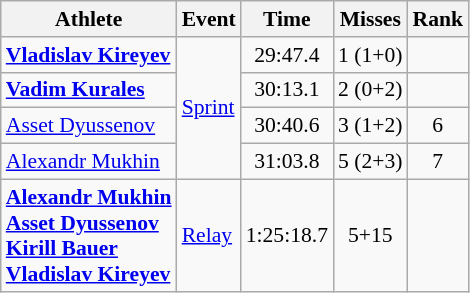<table class="wikitable" style="font-size:90%;text-align:center;">
<tr>
<th>Athlete</th>
<th>Event</th>
<th>Time</th>
<th>Misses</th>
<th>Rank</th>
</tr>
<tr>
<td align=left><strong><a href='#'>Vladislav Kireyev</a></strong></td>
<td align=left rowspan=4><a href='#'>Sprint</a></td>
<td>29:47.4</td>
<td>1 (1+0)</td>
<td></td>
</tr>
<tr>
<td align=left><strong><a href='#'>Vadim Kurales</a></strong></td>
<td>30:13.1</td>
<td>2 (0+2)</td>
<td></td>
</tr>
<tr>
<td align=left><a href='#'>Asset Dyussenov</a></td>
<td>30:40.6</td>
<td>3 (1+2)</td>
<td>6</td>
</tr>
<tr>
<td align=left><a href='#'>Alexandr Mukhin</a></td>
<td>31:03.8</td>
<td>5 (2+3)</td>
<td>7</td>
</tr>
<tr>
<td align=left><strong><a href='#'>Alexandr Mukhin</a><br><a href='#'>Asset Dyussenov</a><br><a href='#'>Kirill Bauer</a><br><a href='#'>Vladislav Kireyev</a></strong></td>
<td align=left><a href='#'>Relay</a></td>
<td>1:25:18.7</td>
<td>5+15</td>
<td></td>
</tr>
</table>
